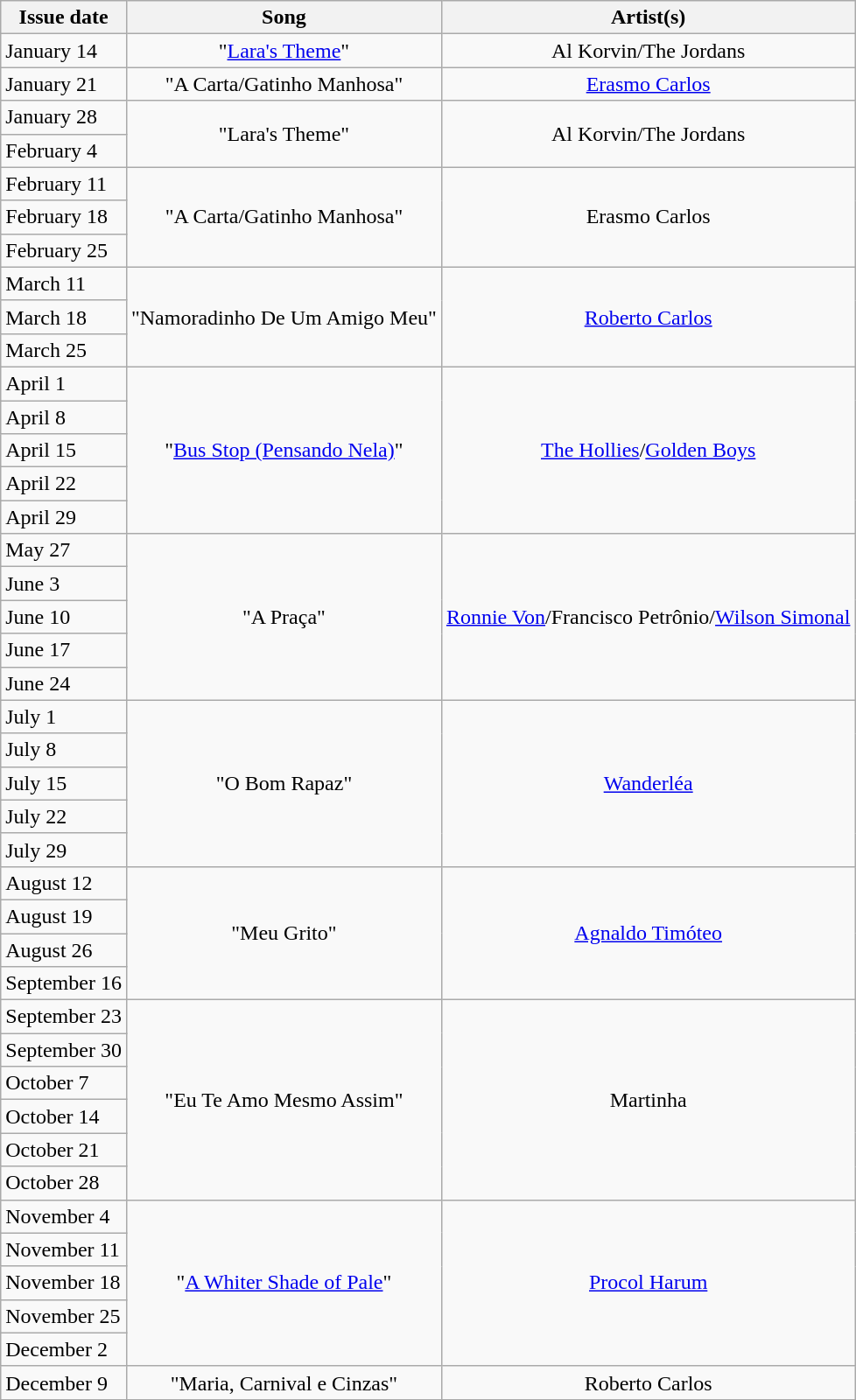<table class="wikitable">
<tr>
<th>Issue date</th>
<th>Song</th>
<th>Artist(s)</th>
</tr>
<tr>
<td>January 14</td>
<td align="center" rowspan="1">"<a href='#'>Lara's Theme</a>"</td>
<td align="center" rowspan="1">Al Korvin/The Jordans</td>
</tr>
<tr>
<td>January 21</td>
<td align="center" rowspan="1">"A Carta/Gatinho Manhosa"</td>
<td align="center" rowspan="1"><a href='#'>Erasmo Carlos</a></td>
</tr>
<tr>
<td>January 28</td>
<td align="center" rowspan="2">"Lara's Theme"</td>
<td align="center" rowspan="2">Al Korvin/The Jordans</td>
</tr>
<tr>
<td>February 4</td>
</tr>
<tr>
<td>February 11</td>
<td align="center" rowspan="3">"A Carta/Gatinho Manhosa"</td>
<td align="center" rowspan="3">Erasmo Carlos</td>
</tr>
<tr>
<td>February 18</td>
</tr>
<tr>
<td>February 25</td>
</tr>
<tr>
<td>March 11</td>
<td align="center" rowspan="3">"Namoradinho De Um Amigo Meu"</td>
<td align="center" rowspan="3"><a href='#'>Roberto Carlos</a></td>
</tr>
<tr>
<td>March 18</td>
</tr>
<tr>
<td>March 25</td>
</tr>
<tr>
<td>April 1</td>
<td align="center" rowspan="5">"<a href='#'>Bus Stop (Pensando Nela)</a>"</td>
<td align="center" rowspan="5"><a href='#'>The Hollies</a>/<a href='#'>Golden Boys</a></td>
</tr>
<tr>
<td>April 8</td>
</tr>
<tr>
<td>April 15</td>
</tr>
<tr>
<td>April 22</td>
</tr>
<tr>
<td>April 29</td>
</tr>
<tr>
<td>May 27</td>
<td align="center" rowspan="5">"A Praça"</td>
<td align="center" rowspan="5"><a href='#'>Ronnie Von</a>/Francisco Petrônio/<a href='#'>Wilson Simonal</a></td>
</tr>
<tr>
<td>June 3</td>
</tr>
<tr>
<td>June 10</td>
</tr>
<tr>
<td>June 17</td>
</tr>
<tr>
<td>June 24</td>
</tr>
<tr>
<td>July 1</td>
<td align="center" rowspan="5">"O Bom Rapaz"</td>
<td align="center" rowspan="5"><a href='#'>Wanderléa</a></td>
</tr>
<tr>
<td>July 8</td>
</tr>
<tr>
<td>July 15</td>
</tr>
<tr>
<td>July 22</td>
</tr>
<tr>
<td>July 29</td>
</tr>
<tr>
<td>August 12</td>
<td align="center" rowspan="4">"Meu Grito"</td>
<td align="center" rowspan="4"><a href='#'>Agnaldo Timóteo</a></td>
</tr>
<tr>
<td>August 19</td>
</tr>
<tr>
<td>August 26</td>
</tr>
<tr>
<td>September 16</td>
</tr>
<tr>
<td>September 23</td>
<td align="center" rowspan="6">"Eu Te Amo Mesmo Assim"</td>
<td align="center" rowspan="6">Martinha</td>
</tr>
<tr>
<td>September 30</td>
</tr>
<tr>
<td>October 7</td>
</tr>
<tr>
<td>October 14</td>
</tr>
<tr>
<td>October 21</td>
</tr>
<tr>
<td>October 28</td>
</tr>
<tr>
<td>November 4</td>
<td align="center" rowspan="5">"<a href='#'>A Whiter Shade of Pale</a>"</td>
<td align="center" rowspan="5"><a href='#'>Procol Harum</a></td>
</tr>
<tr>
<td>November 11</td>
</tr>
<tr>
<td>November 18</td>
</tr>
<tr>
<td>November 25</td>
</tr>
<tr>
<td>December 2</td>
</tr>
<tr>
<td>December 9</td>
<td align="center" rowspan="1">"Maria, Carnival e Cinzas"</td>
<td align="center" rowspan="1">Roberto Carlos</td>
</tr>
<tr>
</tr>
</table>
